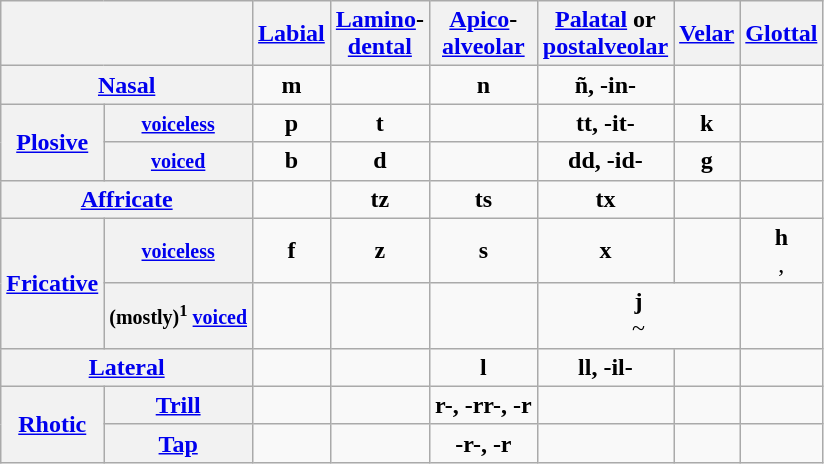<table class="wikitable" style="margin:autmargin:auto;">
<tr>
<th colspan="2"></th>
<th><a href='#'>Labial</a></th>
<th><a href='#'>Lamino</a>-<br><a href='#'>dental</a></th>
<th><a href='#'>Apico</a>-<br><a href='#'>alveolar</a></th>
<th><a href='#'>Palatal</a> or<br><a href='#'>postalveolar</a></th>
<th><a href='#'>Velar</a></th>
<th><a href='#'>Glottal</a></th>
</tr>
<tr style="text-align:center;">
<th colspan="2"><a href='#'>Nasal</a></th>
<td><strong>m</strong><br></td>
<td></td>
<td><strong>n</strong><br></td>
<td><strong>ñ, -in-</strong><br></td>
<td></td>
<td></td>
</tr>
<tr style="text-align:center;">
<th rowspan="2"><a href='#'>Plosive</a></th>
<th><small><a href='#'>voiceless</a></small></th>
<td><strong>p</strong><br></td>
<td><strong>t</strong><br></td>
<td></td>
<td><strong>tt, -it-</strong><br></td>
<td><strong>k</strong><br></td>
<td></td>
</tr>
<tr style="text-align:center;">
<th><small><a href='#'>voiced</a></small></th>
<td><strong>b</strong><br></td>
<td><strong>d</strong><br></td>
<td></td>
<td><strong>dd, -id-</strong><br></td>
<td><strong>g</strong><br></td>
<td></td>
</tr>
<tr style="text-align:center;">
<th colspan="2"><a href='#'>Affricate</a></th>
<td></td>
<td><strong>tz</strong><br></td>
<td><strong>ts</strong><br></td>
<td><strong>tx</strong><br></td>
<td></td>
<td></td>
</tr>
<tr style="text-align:center;">
<th rowspan="2"><a href='#'>Fricative</a></th>
<th><small><a href='#'>voiceless</a></small></th>
<td><strong>f</strong><br></td>
<td><strong>z</strong><br></td>
<td><strong>s</strong><br></td>
<td><strong>x</strong><br></td>
<td></td>
<td><strong>h</strong><br>, </td>
</tr>
<tr style="text-align:center;">
<th><small>(mostly)<sup>1</sup> <a href='#'>voiced</a></small></th>
<td></td>
<td></td>
<td></td>
<td colspan="2"><strong>j</strong><br>~</td>
<td></td>
</tr>
<tr style="text-align:center;">
<th colspan="2"><a href='#'>Lateral</a></th>
<td></td>
<td></td>
<td><strong>l</strong><br></td>
<td><strong>ll, -il-</strong><br></td>
<td></td>
<td></td>
</tr>
<tr style="text-align:center;">
<th rowspan="2"><a href='#'>Rhotic</a></th>
<th><a href='#'>Trill</a></th>
<td></td>
<td></td>
<td><strong>r-, -rr-, -r</strong> <br></td>
<td></td>
<td></td>
<td></td>
</tr>
<tr style="text-align:center;">
<th><a href='#'>Tap</a></th>
<td></td>
<td></td>
<td><strong>-r-, -r</strong><br></td>
<td></td>
<td></td>
<td></td>
</tr>
</table>
